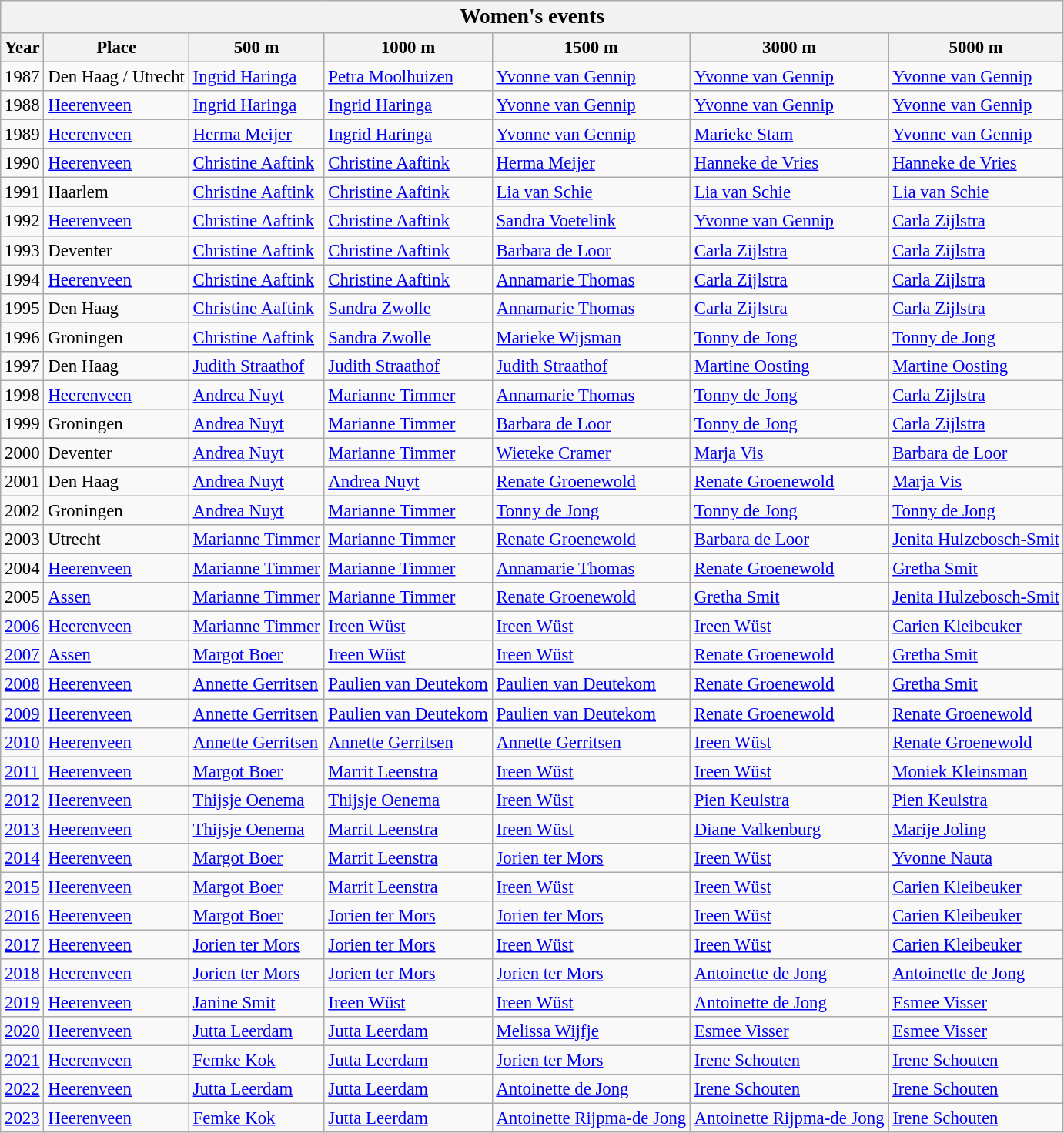<table class="wikitable" style="font-size:95%;">
<tr>
<th colspan="7" style="text-align:center;"><big>Women's events</big></th>
</tr>
<tr>
<th>Year</th>
<th>Place</th>
<th>500 m</th>
<th>1000 m</th>
<th>1500 m</th>
<th>3000 m</th>
<th>5000 m</th>
</tr>
<tr>
<td>1987</td>
<td>Den Haag / Utrecht</td>
<td><a href='#'>Ingrid Haringa</a></td>
<td><a href='#'>Petra Moolhuizen</a></td>
<td><a href='#'>Yvonne van Gennip</a></td>
<td><a href='#'>Yvonne van Gennip</a></td>
<td><a href='#'>Yvonne van Gennip</a></td>
</tr>
<tr>
<td>1988</td>
<td><a href='#'>Heerenveen</a></td>
<td><a href='#'>Ingrid Haringa</a></td>
<td><a href='#'>Ingrid Haringa</a></td>
<td><a href='#'>Yvonne van Gennip</a></td>
<td><a href='#'>Yvonne van Gennip</a></td>
<td><a href='#'>Yvonne van Gennip</a></td>
</tr>
<tr>
<td>1989</td>
<td><a href='#'>Heerenveen</a></td>
<td><a href='#'>Herma Meijer</a></td>
<td><a href='#'>Ingrid Haringa</a></td>
<td><a href='#'>Yvonne van Gennip</a></td>
<td><a href='#'>Marieke Stam</a></td>
<td><a href='#'>Yvonne van Gennip</a></td>
</tr>
<tr>
<td>1990</td>
<td><a href='#'>Heerenveen</a></td>
<td><a href='#'>Christine Aaftink</a></td>
<td><a href='#'>Christine Aaftink</a></td>
<td><a href='#'>Herma Meijer</a></td>
<td><a href='#'>Hanneke de Vries</a></td>
<td><a href='#'>Hanneke de Vries</a></td>
</tr>
<tr>
<td>1991</td>
<td>Haarlem</td>
<td><a href='#'>Christine Aaftink</a></td>
<td><a href='#'>Christine Aaftink</a></td>
<td><a href='#'>Lia van Schie</a></td>
<td><a href='#'>Lia van Schie</a></td>
<td><a href='#'>Lia van Schie</a></td>
</tr>
<tr>
<td>1992</td>
<td><a href='#'>Heerenveen</a></td>
<td><a href='#'>Christine Aaftink</a></td>
<td><a href='#'>Christine Aaftink</a></td>
<td><a href='#'>Sandra Voetelink</a></td>
<td><a href='#'>Yvonne van Gennip</a></td>
<td><a href='#'>Carla Zijlstra</a></td>
</tr>
<tr>
<td>1993</td>
<td>Deventer</td>
<td><a href='#'>Christine Aaftink</a></td>
<td><a href='#'>Christine Aaftink</a></td>
<td><a href='#'>Barbara de Loor</a></td>
<td><a href='#'>Carla Zijlstra</a></td>
<td><a href='#'>Carla Zijlstra</a></td>
</tr>
<tr>
<td>1994</td>
<td><a href='#'>Heerenveen</a></td>
<td><a href='#'>Christine Aaftink</a></td>
<td><a href='#'>Christine Aaftink</a></td>
<td><a href='#'>Annamarie Thomas</a></td>
<td><a href='#'>Carla Zijlstra</a></td>
<td><a href='#'>Carla Zijlstra</a></td>
</tr>
<tr>
<td>1995</td>
<td>Den Haag</td>
<td><a href='#'>Christine Aaftink</a></td>
<td><a href='#'>Sandra Zwolle</a></td>
<td><a href='#'>Annamarie Thomas</a></td>
<td><a href='#'>Carla Zijlstra</a></td>
<td><a href='#'>Carla Zijlstra</a></td>
</tr>
<tr>
<td>1996</td>
<td>Groningen</td>
<td><a href='#'>Christine Aaftink</a></td>
<td><a href='#'>Sandra Zwolle</a></td>
<td><a href='#'>Marieke Wijsman</a></td>
<td><a href='#'>Tonny de Jong</a></td>
<td><a href='#'>Tonny de Jong</a></td>
</tr>
<tr>
<td>1997</td>
<td>Den Haag</td>
<td><a href='#'>Judith Straathof</a></td>
<td><a href='#'>Judith Straathof</a></td>
<td><a href='#'>Judith Straathof</a></td>
<td><a href='#'>Martine Oosting</a></td>
<td><a href='#'>Martine Oosting</a></td>
</tr>
<tr>
<td>1998</td>
<td><a href='#'>Heerenveen</a></td>
<td><a href='#'>Andrea Nuyt</a></td>
<td><a href='#'>Marianne Timmer</a></td>
<td><a href='#'>Annamarie Thomas</a></td>
<td><a href='#'>Tonny de Jong</a></td>
<td><a href='#'>Carla Zijlstra</a></td>
</tr>
<tr>
<td>1999</td>
<td>Groningen</td>
<td><a href='#'>Andrea Nuyt</a></td>
<td><a href='#'>Marianne Timmer</a></td>
<td><a href='#'>Barbara de Loor</a></td>
<td><a href='#'>Tonny de Jong</a></td>
<td><a href='#'>Carla Zijlstra</a></td>
</tr>
<tr>
<td>2000</td>
<td>Deventer</td>
<td><a href='#'>Andrea Nuyt</a></td>
<td><a href='#'>Marianne Timmer</a></td>
<td><a href='#'>Wieteke Cramer</a></td>
<td><a href='#'>Marja Vis</a></td>
<td><a href='#'>Barbara de Loor</a></td>
</tr>
<tr>
<td>2001</td>
<td>Den Haag</td>
<td><a href='#'>Andrea Nuyt</a></td>
<td><a href='#'>Andrea Nuyt</a></td>
<td><a href='#'>Renate Groenewold</a></td>
<td><a href='#'>Renate Groenewold</a></td>
<td><a href='#'>Marja Vis</a></td>
</tr>
<tr>
<td>2002</td>
<td>Groningen</td>
<td><a href='#'>Andrea Nuyt</a></td>
<td><a href='#'>Marianne Timmer</a></td>
<td><a href='#'>Tonny de Jong</a></td>
<td><a href='#'>Tonny de Jong</a></td>
<td><a href='#'>Tonny de Jong</a></td>
</tr>
<tr>
<td>2003</td>
<td>Utrecht</td>
<td><a href='#'>Marianne Timmer</a></td>
<td><a href='#'>Marianne Timmer</a></td>
<td><a href='#'>Renate Groenewold</a></td>
<td><a href='#'>Barbara de Loor</a></td>
<td><a href='#'>Jenita Hulzebosch-Smit</a></td>
</tr>
<tr>
<td>2004</td>
<td><a href='#'>Heerenveen</a></td>
<td><a href='#'>Marianne Timmer</a></td>
<td><a href='#'>Marianne Timmer</a></td>
<td><a href='#'>Annamarie Thomas</a></td>
<td><a href='#'>Renate Groenewold</a></td>
<td><a href='#'>Gretha Smit</a></td>
</tr>
<tr>
<td>2005</td>
<td><a href='#'>Assen</a></td>
<td><a href='#'>Marianne Timmer</a></td>
<td><a href='#'>Marianne Timmer</a></td>
<td><a href='#'>Renate Groenewold</a></td>
<td><a href='#'>Gretha Smit</a></td>
<td><a href='#'>Jenita Hulzebosch-Smit</a></td>
</tr>
<tr>
<td><a href='#'>2006</a></td>
<td><a href='#'>Heerenveen</a></td>
<td><a href='#'>Marianne Timmer</a></td>
<td><a href='#'>Ireen Wüst</a></td>
<td><a href='#'>Ireen Wüst</a></td>
<td><a href='#'>Ireen Wüst</a></td>
<td><a href='#'>Carien Kleibeuker</a></td>
</tr>
<tr>
<td><a href='#'>2007</a></td>
<td><a href='#'>Assen</a></td>
<td><a href='#'>Margot Boer</a></td>
<td><a href='#'>Ireen Wüst</a></td>
<td><a href='#'>Ireen Wüst</a></td>
<td><a href='#'>Renate Groenewold</a></td>
<td><a href='#'>Gretha Smit</a></td>
</tr>
<tr>
<td><a href='#'>2008</a></td>
<td><a href='#'>Heerenveen</a></td>
<td><a href='#'>Annette Gerritsen</a></td>
<td><a href='#'>Paulien van Deutekom</a></td>
<td><a href='#'>Paulien van Deutekom</a></td>
<td><a href='#'>Renate Groenewold</a></td>
<td><a href='#'>Gretha Smit</a></td>
</tr>
<tr>
<td><a href='#'>2009</a></td>
<td><a href='#'>Heerenveen</a></td>
<td><a href='#'>Annette Gerritsen</a></td>
<td><a href='#'>Paulien van Deutekom</a></td>
<td><a href='#'>Paulien van Deutekom</a></td>
<td><a href='#'>Renate Groenewold</a></td>
<td><a href='#'>Renate Groenewold</a></td>
</tr>
<tr>
<td><a href='#'>2010</a></td>
<td><a href='#'>Heerenveen</a></td>
<td><a href='#'>Annette Gerritsen</a></td>
<td><a href='#'>Annette Gerritsen</a></td>
<td><a href='#'>Annette Gerritsen</a></td>
<td><a href='#'>Ireen Wüst</a></td>
<td><a href='#'>Renate Groenewold</a></td>
</tr>
<tr>
<td><a href='#'>2011</a></td>
<td><a href='#'>Heerenveen</a></td>
<td><a href='#'>Margot Boer</a></td>
<td><a href='#'>Marrit Leenstra</a></td>
<td><a href='#'>Ireen Wüst</a></td>
<td><a href='#'>Ireen Wüst</a></td>
<td><a href='#'>Moniek Kleinsman</a></td>
</tr>
<tr>
<td><a href='#'>2012</a></td>
<td><a href='#'>Heerenveen</a></td>
<td><a href='#'>Thijsje Oenema</a></td>
<td><a href='#'>Thijsje Oenema</a></td>
<td><a href='#'>Ireen Wüst</a></td>
<td><a href='#'>Pien Keulstra</a></td>
<td><a href='#'>Pien Keulstra</a></td>
</tr>
<tr>
<td><a href='#'>2013</a></td>
<td><a href='#'>Heerenveen</a></td>
<td><a href='#'>Thijsje Oenema</a></td>
<td><a href='#'>Marrit Leenstra</a></td>
<td><a href='#'>Ireen Wüst</a></td>
<td><a href='#'>Diane Valkenburg</a></td>
<td><a href='#'>Marije Joling</a></td>
</tr>
<tr>
<td><a href='#'>2014</a></td>
<td><a href='#'>Heerenveen</a></td>
<td><a href='#'>Margot Boer</a></td>
<td><a href='#'>Marrit Leenstra</a></td>
<td><a href='#'>Jorien ter Mors</a></td>
<td><a href='#'>Ireen Wüst</a></td>
<td><a href='#'>Yvonne Nauta</a></td>
</tr>
<tr>
<td><a href='#'>2015</a></td>
<td><a href='#'>Heerenveen</a></td>
<td><a href='#'>Margot Boer</a></td>
<td><a href='#'>Marrit Leenstra</a></td>
<td><a href='#'>Ireen Wüst</a></td>
<td><a href='#'>Ireen Wüst</a></td>
<td><a href='#'>Carien Kleibeuker</a></td>
</tr>
<tr>
<td><a href='#'>2016</a></td>
<td><a href='#'>Heerenveen</a></td>
<td><a href='#'>Margot Boer</a></td>
<td><a href='#'>Jorien ter Mors</a></td>
<td><a href='#'>Jorien ter Mors</a></td>
<td><a href='#'>Ireen Wüst</a></td>
<td><a href='#'>Carien Kleibeuker</a></td>
</tr>
<tr>
<td><a href='#'>2017</a></td>
<td><a href='#'>Heerenveen</a></td>
<td><a href='#'>Jorien ter Mors</a></td>
<td><a href='#'>Jorien ter Mors</a></td>
<td><a href='#'>Ireen Wüst</a></td>
<td><a href='#'>Ireen Wüst</a></td>
<td><a href='#'>Carien Kleibeuker</a></td>
</tr>
<tr>
<td><a href='#'>2018</a></td>
<td><a href='#'>Heerenveen</a></td>
<td><a href='#'>Jorien ter Mors</a></td>
<td><a href='#'>Jorien ter Mors</a></td>
<td><a href='#'>Jorien ter Mors</a></td>
<td><a href='#'>Antoinette de Jong</a></td>
<td><a href='#'>Antoinette de Jong</a></td>
</tr>
<tr>
<td><a href='#'>2019</a></td>
<td><a href='#'>Heerenveen</a></td>
<td><a href='#'>Janine Smit</a></td>
<td><a href='#'>Ireen Wüst</a></td>
<td><a href='#'>Ireen Wüst</a></td>
<td><a href='#'>Antoinette de Jong</a></td>
<td><a href='#'>Esmee Visser</a></td>
</tr>
<tr>
<td><a href='#'>2020</a></td>
<td><a href='#'>Heerenveen</a></td>
<td><a href='#'>Jutta Leerdam</a></td>
<td><a href='#'>Jutta Leerdam</a></td>
<td><a href='#'>Melissa Wijfje</a></td>
<td><a href='#'>Esmee Visser</a></td>
<td><a href='#'>Esmee Visser</a></td>
</tr>
<tr>
<td><a href='#'>2021</a></td>
<td><a href='#'>Heerenveen</a></td>
<td><a href='#'>Femke Kok</a></td>
<td><a href='#'>Jutta Leerdam</a></td>
<td><a href='#'>Jorien ter Mors</a></td>
<td><a href='#'>Irene Schouten</a></td>
<td><a href='#'>Irene Schouten</a></td>
</tr>
<tr>
<td><a href='#'>2022</a></td>
<td><a href='#'>Heerenveen</a></td>
<td><a href='#'>Jutta Leerdam</a></td>
<td><a href='#'>Jutta Leerdam</a></td>
<td><a href='#'>Antoinette de Jong</a></td>
<td><a href='#'>Irene Schouten</a></td>
<td><a href='#'>Irene Schouten</a></td>
</tr>
<tr>
<td><a href='#'>2023</a></td>
<td><a href='#'>Heerenveen</a></td>
<td><a href='#'>Femke Kok</a></td>
<td><a href='#'>Jutta Leerdam</a></td>
<td><a href='#'>Antoinette Rijpma-de Jong</a></td>
<td><a href='#'>Antoinette Rijpma-de Jong</a></td>
<td><a href='#'>Irene Schouten</a></td>
</tr>
</table>
